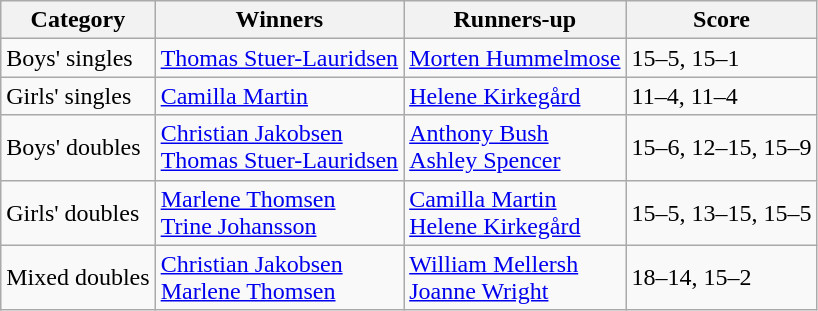<table class="wikitable">
<tr>
<th>Category</th>
<th>Winners</th>
<th>Runners-up</th>
<th>Score</th>
</tr>
<tr>
<td>Boys' singles</td>
<td> <a href='#'>Thomas Stuer-Lauridsen</a></td>
<td> <a href='#'>Morten Hummelmose</a></td>
<td>15–5, 15–1</td>
</tr>
<tr>
<td>Girls' singles</td>
<td> <a href='#'>Camilla Martin</a></td>
<td> <a href='#'>Helene Kirkegård</a></td>
<td>11–4, 11–4</td>
</tr>
<tr>
<td>Boys' doubles</td>
<td> <a href='#'>Christian Jakobsen</a><br> <a href='#'>Thomas Stuer-Lauridsen</a></td>
<td> <a href='#'>Anthony Bush</a><br> <a href='#'>Ashley Spencer</a></td>
<td>15–6, 12–15, 15–9</td>
</tr>
<tr>
<td>Girls' doubles</td>
<td> <a href='#'>Marlene Thomsen</a><br> <a href='#'>Trine Johansson</a></td>
<td> <a href='#'>Camilla Martin</a><br> <a href='#'>Helene Kirkegård</a></td>
<td>15–5, 13–15, 15–5</td>
</tr>
<tr>
<td>Mixed doubles</td>
<td> <a href='#'>Christian Jakobsen</a><br> <a href='#'>Marlene Thomsen</a></td>
<td> <a href='#'>William Mellersh</a><br> <a href='#'>Joanne Wright</a></td>
<td>18–14, 15–2</td>
</tr>
</table>
